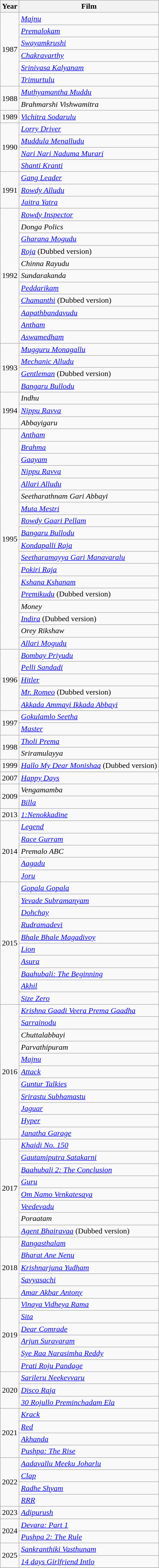<table class="wikitable sortable">
<tr>
<th>Year</th>
<th>Film</th>
</tr>
<tr>
<td rowspan="6">1987</td>
<td><em><a href='#'>Majnu</a></em></td>
</tr>
<tr>
<td><em><a href='#'>Premalokam</a></em></td>
</tr>
<tr>
<td><em><a href='#'>Swayamkrushi</a></em></td>
</tr>
<tr>
<td><em><a href='#'>Chakravarthy</a></em></td>
</tr>
<tr>
<td><em><a href='#'>Srinivasa Kalyanam</a></em></td>
</tr>
<tr>
<td><em><a href='#'>Trimurtulu</a></em></td>
</tr>
<tr>
<td rowspan="2">1988</td>
<td><em><a href='#'>Muthyamantha Muddu</a></em></td>
</tr>
<tr>
<td><em>Brahmarshi Vishwamitra</em></td>
</tr>
<tr>
<td>1989</td>
<td><em><a href='#'>Vichitra Sodarulu</a></em></td>
</tr>
<tr>
<td rowspan="4">1990</td>
<td><em><a href='#'>Lorry Driver</a></em></td>
</tr>
<tr>
<td><em><a href='#'>Muddula Menalludu</a></em></td>
</tr>
<tr>
<td><em><a href='#'>Nari Nari Naduma Murari</a></em></td>
</tr>
<tr>
<td><em><a href='#'>Shanti Kranti</a></em></td>
</tr>
<tr>
<td rowspan="3">1991</td>
<td><em><a href='#'>Gang Leader</a></em></td>
</tr>
<tr>
<td><em><a href='#'>Rowdy Alludu</a></em></td>
</tr>
<tr>
<td><em><a href='#'>Jaitra Yatra</a></em></td>
</tr>
<tr>
<td rowspan="11">1992</td>
<td><em><a href='#'>Rowdy Inspector</a></em></td>
</tr>
<tr>
<td><em>Donga Polics</em></td>
</tr>
<tr>
<td><em><a href='#'>Gharana Mogudu</a></em></td>
</tr>
<tr>
<td><em><a href='#'>Roja</a></em> (Dubbed version)</td>
</tr>
<tr>
<td><em>Chinna Rayudu</em></td>
</tr>
<tr>
<td><em>Sundarakanda</em></td>
</tr>
<tr>
<td><em><a href='#'>Peddarikam</a></em></td>
</tr>
<tr>
<td><em><a href='#'>Chamanthi</a></em> (Dubbed version)</td>
</tr>
<tr>
<td><em><a href='#'>Aapathbandavudu</a></em></td>
</tr>
<tr>
<td><em><a href='#'>Antham</a></em></td>
</tr>
<tr>
<td><em><a href='#'>Aswamedham</a></em></td>
</tr>
<tr>
<td rowspan="4">1993</td>
<td><em><a href='#'>Mugguru Monagallu</a></em></td>
</tr>
<tr>
<td><em><a href='#'>Mechanic Alludu</a></em></td>
</tr>
<tr>
<td><em><a href='#'>Gentleman</a></em> (Dubbed version)</td>
</tr>
<tr>
<td><em><a href='#'>Bangaru Bullodu</a></em></td>
</tr>
<tr>
<td rowspan="3">1994</td>
<td><em>Indhu</em></td>
</tr>
<tr>
<td><em><a href='#'>Nippu Ravva</a></em></td>
</tr>
<tr>
<td><em>Abbayigaru</em></td>
</tr>
<tr>
<td rowspan="18">1995</td>
<td><em><a href='#'>Antham</a></em></td>
</tr>
<tr>
<td><em><a href='#'>Brahma</a></em></td>
</tr>
<tr>
<td><em><a href='#'>Gaayam</a></em></td>
</tr>
<tr>
<td><em><a href='#'>Nippu Ravva</a></em></td>
</tr>
<tr>
<td><em><a href='#'>Allari Alludu</a></em></td>
</tr>
<tr>
<td><em>Seetharathnam Gari Abbayi</em></td>
</tr>
<tr>
<td><em><a href='#'>Muta Mestri</a></em></td>
</tr>
<tr>
<td><em><a href='#'>Rowdy Gaari Pellam</a></em></td>
</tr>
<tr>
<td><em><a href='#'>Bangaru Bullodu</a></em></td>
</tr>
<tr>
<td><em><a href='#'>Kondapalli Raja</a></em></td>
</tr>
<tr>
<td><em><a href='#'>Seetharamayya Gari Manavaralu</a></em></td>
</tr>
<tr>
<td><em><a href='#'>Pokiri Raja</a></em></td>
</tr>
<tr>
<td><em><a href='#'>Kshana Kshanam</a></em></td>
</tr>
<tr>
<td><em><a href='#'>Premikudu</a></em> (Dubbed version)</td>
</tr>
<tr>
<td><em>Money</em></td>
</tr>
<tr>
<td><em><a href='#'>Indira</a></em> (Dubbed version)</td>
</tr>
<tr>
<td><em>Orey Rikshaw</em></td>
</tr>
<tr>
<td><em><a href='#'>Allari Mogudu</a></em></td>
</tr>
<tr>
<td rowspan="5">1996</td>
<td><em><a href='#'>Bombay Priyudu</a></em></td>
</tr>
<tr>
<td><em><a href='#'>Pelli Sandadi</a></em></td>
</tr>
<tr>
<td><em><a href='#'>Hitler</a></em></td>
</tr>
<tr>
<td><em><a href='#'>Mr. Romeo</a></em> (Dubbed version)</td>
</tr>
<tr>
<td><em><a href='#'>Akkada Ammayi Ikkada Abbayi</a></em></td>
</tr>
<tr>
<td rowspan="2">1997</td>
<td><em><a href='#'>Gokulamlo Seetha</a></em></td>
</tr>
<tr>
<td><em><a href='#'>Master</a></em></td>
</tr>
<tr>
<td rowspan="2">1998</td>
<td><em><a href='#'>Tholi Prema</a></em></td>
</tr>
<tr>
<td><em>Sriramulayya</em></td>
</tr>
<tr>
<td>1999</td>
<td><em><a href='#'>Hallo My Dear Monishaa</a></em> (Dubbed version)</td>
</tr>
<tr>
<td>2007</td>
<td><em><a href='#'>Happy Days</a></em></td>
</tr>
<tr>
<td rowspan="2">2009</td>
<td><em>Vengamamba</em></td>
</tr>
<tr>
<td><em><a href='#'>Billa</a></em></td>
</tr>
<tr>
<td>2013</td>
<td><em><a href='#'>1:Nenokkadine</a></em></td>
</tr>
<tr>
<td rowspan="5">2014</td>
<td><em><a href='#'>Legend</a></em></td>
</tr>
<tr>
<td><em><a href='#'>Race Gurram</a></em></td>
</tr>
<tr>
<td><em>Premalo ABC</em></td>
</tr>
<tr>
<td><em><a href='#'>Aagadu</a></em></td>
</tr>
<tr>
<td><em><a href='#'>Joru</a></em></td>
</tr>
<tr>
<td rowspan="10">2015</td>
<td><em><a href='#'>Gopala Gopala</a></em></td>
</tr>
<tr>
<td><em><a href='#'>Yevade Subramanyam</a></em></td>
</tr>
<tr>
<td><em><a href='#'>Dohchay</a></em></td>
</tr>
<tr>
<td><em><a href='#'>Rudramadevi</a></em></td>
</tr>
<tr>
<td><em><a href='#'>Bhale Bhale Magadivoy</a></em></td>
</tr>
<tr>
<td><em><a href='#'>Lion</a></em></td>
</tr>
<tr>
<td><em><a href='#'>Asura</a></em></td>
</tr>
<tr>
<td><em><a href='#'>Baahubali: The Beginning</a></em></td>
</tr>
<tr>
<td><em><a href='#'>Akhil</a></em></td>
</tr>
<tr>
<td><em><a href='#'>Size Zero</a></em></td>
</tr>
<tr>
<td rowspan="11">2016</td>
<td><em><a href='#'>Krishna Gaadi Veera Prema Gaadha</a></em></td>
</tr>
<tr>
<td><em><a href='#'>Sarrainodu</a></em></td>
</tr>
<tr>
<td><em>Chuttalabbayi</em></td>
</tr>
<tr>
<td><em>Parvathipuram</em></td>
</tr>
<tr>
<td><em><a href='#'>Majnu</a></em></td>
</tr>
<tr>
<td><em><a href='#'>Attack</a></em></td>
</tr>
<tr>
<td><em><a href='#'>Guntur Talkies</a></em></td>
</tr>
<tr>
<td><em><a href='#'>Srirastu Subhamastu</a></em></td>
</tr>
<tr>
<td><em><a href='#'>Jaguar</a></em></td>
</tr>
<tr>
<td><em><a href='#'>Hyper</a></em></td>
</tr>
<tr>
<td><em><a href='#'>Janatha Garage</a></em></td>
</tr>
<tr>
<td rowspan="8">2017</td>
<td><em><a href='#'>Khaidi No. 150</a></em></td>
</tr>
<tr>
<td><em><a href='#'>Gautamiputra Satakarni</a></em></td>
</tr>
<tr>
<td><em><a href='#'>Baahubali 2: The Conclusion</a></em></td>
</tr>
<tr>
<td><em><a href='#'>Guru</a></em></td>
</tr>
<tr>
<td><em><a href='#'>Om Namo Venkatesaya</a></em></td>
</tr>
<tr>
<td><em><a href='#'>Veedevadu</a></em></td>
</tr>
<tr>
<td><em>Poraatam</em></td>
</tr>
<tr>
<td><em><a href='#'>Agent Bhairavaa</a></em> (Dubbed version)</td>
</tr>
<tr>
<td rowspan="5">2018</td>
<td><em><a href='#'>Rangasthalam</a></em></td>
</tr>
<tr>
<td><em><a href='#'>Bharat Ane Nenu</a></em></td>
</tr>
<tr>
<td><em><a href='#'>Krishnarjuna Yudham</a></em></td>
</tr>
<tr>
<td><em><a href='#'>Savyasachi</a></em></td>
</tr>
<tr>
<td><em><a href='#'>Amar Akbar Antony</a></em></td>
</tr>
<tr>
<td rowspan="6">2019</td>
<td><em><a href='#'>Vinaya Vidheya Rama</a></em></td>
</tr>
<tr>
<td><em><a href='#'>Sita</a></em></td>
</tr>
<tr>
<td><em><a href='#'>Dear Comrade</a></em></td>
</tr>
<tr>
<td><em><a href='#'>Arjun Suravaram</a></em></td>
</tr>
<tr>
<td><em><a href='#'>Sye Raa Narasimha Reddy</a></em></td>
</tr>
<tr>
<td><em><a href='#'>Prati Roju Pandage</a></em></td>
</tr>
<tr>
<td rowspan="3">2020</td>
<td><em><a href='#'>Sarileru Neekevvaru</a></em></td>
</tr>
<tr>
<td><em><a href='#'>Disco Raja</a></em></td>
</tr>
<tr>
<td><em><a href='#'>30 Rojullo Preminchadam Ela</a></em></td>
</tr>
<tr>
<td rowspan="4">2021</td>
<td><a href='#'><em>Krack</em></a></td>
</tr>
<tr>
<td><em><a href='#'>Red</a></em></td>
</tr>
<tr>
<td><em><a href='#'>Akhanda</a></em></td>
</tr>
<tr>
<td><em><a href='#'>Pushpa: The Rise</a></em></td>
</tr>
<tr>
<td rowspan="4">2022</td>
<td><em><a href='#'>Aadavallu Meeku Joharlu</a></em></td>
</tr>
<tr>
<td><a href='#'><em>Clap</em></a></td>
</tr>
<tr>
<td><em><a href='#'>Radhe Shyam</a></em></td>
</tr>
<tr>
<td><em><a href='#'>RRR</a></em></td>
</tr>
<tr>
<td>2023</td>
<td><em><a href='#'>Adipurush</a></em></td>
</tr>
<tr>
<td rowspan="2">2024</td>
<td><em><a href='#'>Devara: Part 1</a></em></td>
</tr>
<tr>
<td><em><a href='#'>Pushpa 2: The Rule</a></em></td>
</tr>
<tr>
<td rowspan="2">2025</td>
<td><em><a href='#'>Sankranthiki Vasthunam</a></em></td>
</tr>
<tr>
<td><a href='#'><em>14 days Girlfriend Intlo</em></a></td>
</tr>
<tr>
</tr>
</table>
